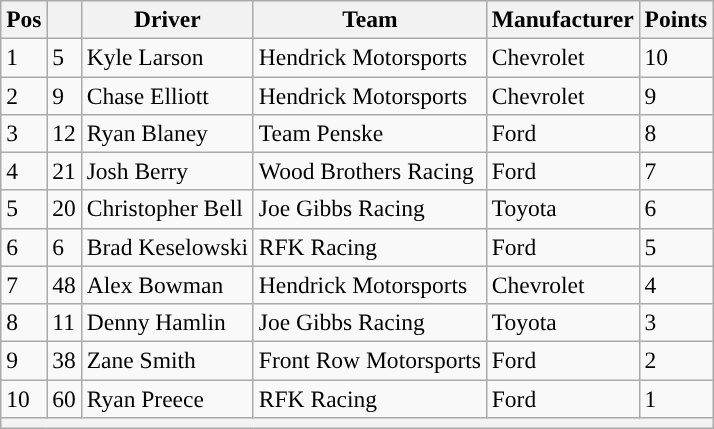<table class="wikitable" style="font-size:98%">
<tr>
<th>Pos</th>
<th></th>
<th>Driver</th>
<th>Team</th>
<th>Manufacturer</th>
<th>Points</th>
</tr>
<tr>
<td>1</td>
<td>5</td>
<td>Kyle Larson</td>
<td>Hendrick Motorsports</td>
<td>Chevrolet</td>
<td>10</td>
</tr>
<tr>
<td>2</td>
<td>9</td>
<td>Chase Elliott</td>
<td>Hendrick Motorsports</td>
<td>Chevrolet</td>
<td>9</td>
</tr>
<tr>
<td>3</td>
<td>12</td>
<td>Ryan Blaney</td>
<td>Team Penske</td>
<td>Ford</td>
<td>8</td>
</tr>
<tr>
<td>4</td>
<td>21</td>
<td>Josh Berry</td>
<td>Wood Brothers Racing</td>
<td>Ford</td>
<td>7</td>
</tr>
<tr>
<td>5</td>
<td>20</td>
<td>Christopher Bell</td>
<td>Joe Gibbs Racing</td>
<td>Toyota</td>
<td>6</td>
</tr>
<tr>
<td>6</td>
<td>6</td>
<td>Brad Keselowski</td>
<td>RFK Racing</td>
<td>Ford</td>
<td>5</td>
</tr>
<tr>
<td>7</td>
<td>48</td>
<td>Alex Bowman</td>
<td>Hendrick Motorsports</td>
<td>Chevrolet</td>
<td>4</td>
</tr>
<tr>
<td>8</td>
<td>11</td>
<td>Denny Hamlin</td>
<td>Joe Gibbs Racing</td>
<td>Toyota</td>
<td>3</td>
</tr>
<tr>
<td>9</td>
<td>38</td>
<td>Zane Smith</td>
<td>Front Row Motorsports</td>
<td>Ford</td>
<td>2</td>
</tr>
<tr>
<td>10</td>
<td>60</td>
<td>Ryan Preece</td>
<td>RFK Racing</td>
<td>Ford</td>
<td>1</td>
</tr>
<tr>
<th colspan="6"></th>
</tr>
</table>
